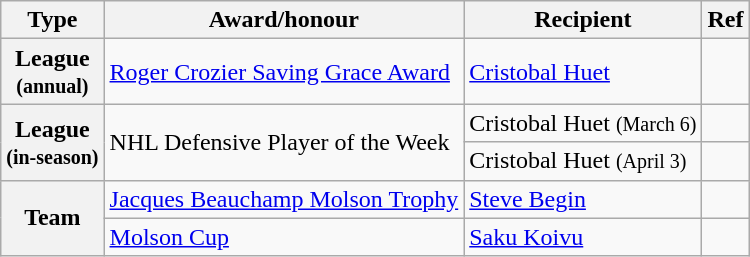<table class="wikitable">
<tr>
<th scope="col">Type</th>
<th scope="col">Award/honour</th>
<th scope="col">Recipient</th>
<th scope="col">Ref</th>
</tr>
<tr>
<th scope="row">League<br><small>(annual)</small></th>
<td><a href='#'>Roger Crozier Saving Grace Award</a></td>
<td><a href='#'>Cristobal Huet</a></td>
<td></td>
</tr>
<tr>
<th scope="row" rowspan="2">League<br><small>(in-season)</small></th>
<td rowspan="2">NHL Defensive Player of the Week</td>
<td>Cristobal Huet <small>(March 6)</small></td>
<td></td>
</tr>
<tr>
<td>Cristobal Huet <small>(April 3)</small></td>
<td></td>
</tr>
<tr>
<th scope="row" rowspan="2">Team</th>
<td><a href='#'>Jacques Beauchamp Molson Trophy</a></td>
<td><a href='#'>Steve Begin</a></td>
<td></td>
</tr>
<tr>
<td><a href='#'>Molson Cup</a></td>
<td><a href='#'>Saku Koivu</a></td>
<td></td>
</tr>
</table>
